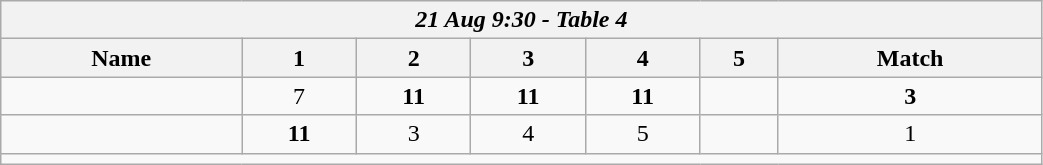<table class=wikitable style="text-align:center; width: 55%">
<tr>
<th colspan=17><em>21 Aug 9:30 - Table 4</em></th>
</tr>
<tr>
<th>Name</th>
<th>1</th>
<th>2</th>
<th>3</th>
<th>4</th>
<th>5</th>
<th>Match</th>
</tr>
<tr>
<td style="text-align:left;"><strong></strong></td>
<td>7</td>
<td><strong>11</strong></td>
<td><strong>11</strong></td>
<td><strong>11</strong></td>
<td></td>
<td><strong>3</strong></td>
</tr>
<tr>
<td style="text-align:left;"></td>
<td><strong>11</strong></td>
<td>3</td>
<td>4</td>
<td>5</td>
<td></td>
<td>1</td>
</tr>
<tr>
<td colspan=17></td>
</tr>
</table>
